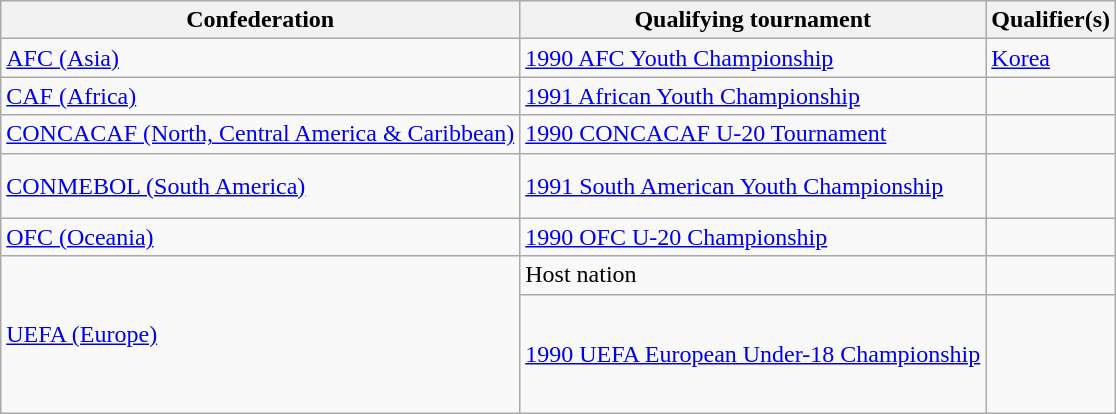<table class=wikitable>
<tr>
<th>Confederation</th>
<th>Qualifying tournament</th>
<th>Qualifier(s)</th>
</tr>
<tr>
<td><a href='#'>AFC (Asia)</a></td>
<td><a href='#'>1990 AFC Youth Championship</a></td>
<td> <a href='#'>Korea</a><br></td>
</tr>
<tr>
<td><a href='#'>CAF (Africa)</a></td>
<td><a href='#'>1991 African Youth Championship</a></td>
<td><br></td>
</tr>
<tr>
<td><a href='#'>CONCACAF (North, Central America & Caribbean)</a></td>
<td><a href='#'>1990 CONCACAF U-20 Tournament</a></td>
<td><br></td>
</tr>
<tr>
<td><a href='#'>CONMEBOL (South America)</a></td>
<td><a href='#'>1991 South American Youth Championship</a></td>
<td><br><br></td>
</tr>
<tr>
<td><a href='#'>OFC (Oceania)</a></td>
<td><a href='#'>1990 OFC U-20 Championship</a></td>
<td></td>
</tr>
<tr>
<td rowspan=2><a href='#'>UEFA (Europe)</a></td>
<td>Host nation</td>
<td></td>
</tr>
<tr>
<td><a href='#'>1990 UEFA European Under-18 Championship</a></td>
<td><br><br><br><br></td>
</tr>
</table>
